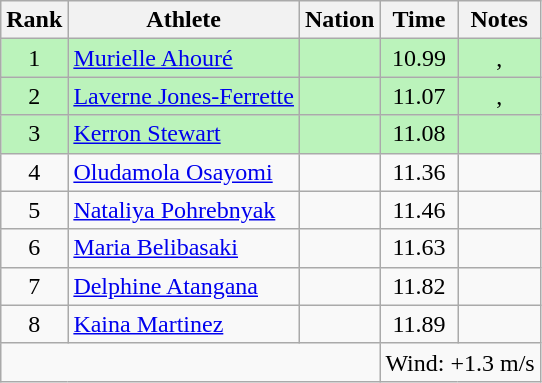<table class="wikitable sortable" style="text-align:center">
<tr>
<th>Rank</th>
<th>Athlete</th>
<th>Nation</th>
<th>Time</th>
<th>Notes</th>
</tr>
<tr bgcolor=#bbf3bb>
<td>1</td>
<td align=left><a href='#'>Murielle Ahouré</a></td>
<td align=left></td>
<td>10.99</td>
<td>, <strong></strong></td>
</tr>
<tr bgcolor=#bbf3bb>
<td>2</td>
<td align=left><a href='#'>Laverne Jones-Ferrette</a></td>
<td align=left></td>
<td>11.07</td>
<td>, <strong></strong></td>
</tr>
<tr bgcolor=#bbf3bb>
<td>3</td>
<td align=left><a href='#'>Kerron Stewart</a></td>
<td align=left></td>
<td>11.08</td>
<td></td>
</tr>
<tr>
<td>4</td>
<td align=left><a href='#'>Oludamola Osayomi</a></td>
<td align=left></td>
<td>11.36</td>
<td></td>
</tr>
<tr>
<td>5</td>
<td align=left><a href='#'>Nataliya Pohrebnyak</a></td>
<td align=left></td>
<td>11.46</td>
<td></td>
</tr>
<tr>
<td>6</td>
<td align=left><a href='#'>Maria Belibasaki</a></td>
<td align=left></td>
<td>11.63</td>
<td></td>
</tr>
<tr>
<td>7</td>
<td align=left><a href='#'>Delphine Atangana</a></td>
<td align=left></td>
<td>11.82</td>
<td></td>
</tr>
<tr>
<td>8</td>
<td align=left><a href='#'>Kaina Martinez</a></td>
<td align=left></td>
<td>11.89</td>
<td></td>
</tr>
<tr class="sortbottom">
<td colspan=3></td>
<td colspan="2" style="text-align:left;">Wind: +1.3 m/s</td>
</tr>
</table>
